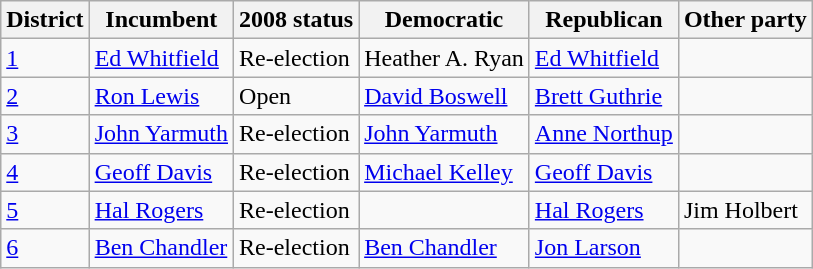<table class="wikitable">
<tr>
<th>District</th>
<th>Incumbent</th>
<th>2008 status</th>
<th>Democratic</th>
<th>Republican</th>
<th>Other party</th>
</tr>
<tr>
<td><a href='#'>1</a></td>
<td><a href='#'>Ed Whitfield</a></td>
<td>Re-election</td>
<td>Heather A. Ryan</td>
<td><a href='#'>Ed Whitfield</a></td>
<td></td>
</tr>
<tr>
<td><a href='#'>2</a></td>
<td><a href='#'>Ron Lewis</a></td>
<td>Open</td>
<td><a href='#'>David Boswell</a></td>
<td><a href='#'>Brett Guthrie</a></td>
<td></td>
</tr>
<tr>
<td><a href='#'>3</a></td>
<td><a href='#'>John Yarmuth</a></td>
<td>Re-election</td>
<td><a href='#'>John Yarmuth</a></td>
<td><a href='#'>Anne Northup</a></td>
<td></td>
</tr>
<tr>
<td><a href='#'>4</a></td>
<td><a href='#'>Geoff Davis</a></td>
<td>Re-election</td>
<td><a href='#'>Michael Kelley</a></td>
<td><a href='#'>Geoff Davis</a></td>
<td></td>
</tr>
<tr>
<td><a href='#'>5</a></td>
<td><a href='#'>Hal Rogers</a></td>
<td>Re-election</td>
<td></td>
<td><a href='#'>Hal Rogers</a></td>
<td>Jim Holbert</td>
</tr>
<tr>
<td><a href='#'>6</a></td>
<td><a href='#'>Ben Chandler</a></td>
<td>Re-election</td>
<td><a href='#'>Ben Chandler</a></td>
<td><a href='#'>Jon Larson</a></td>
<td></td>
</tr>
</table>
